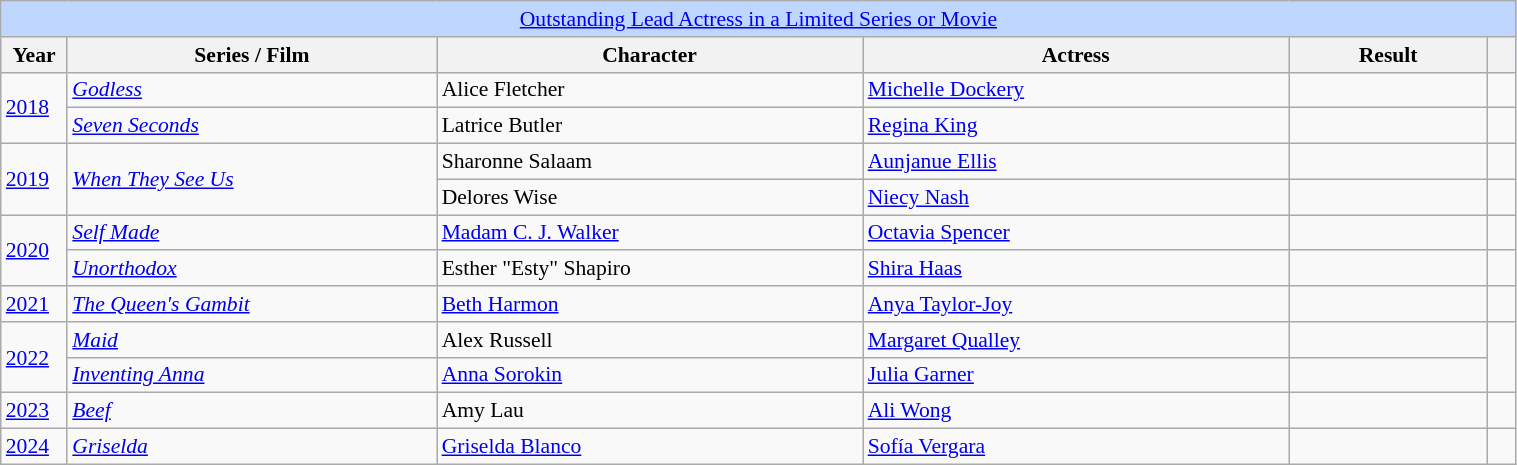<table class="wikitable plainrowheaders" style="font-size: 90%" width=80%>
<tr ---- bgcolor="#bfd7ff">
<td colspan=6 align=center><a href='#'>Outstanding Lead Actress in a Limited Series or Movie</a></td>
</tr>
<tr ---- bgcolor="#bfd7ff">
<th scope="col" style="width:1%;">Year</th>
<th scope="col" style="width:13%;">Series / Film</th>
<th scope="col" style="width:15%;">Character</th>
<th scope="col" style="width:15%;">Actress</th>
<th scope="col" style="width:7%;">Result</th>
<th scope="col" style="width:1%;"></th>
</tr>
<tr>
<td rowspan="2"><a href='#'>2018</a></td>
<td><em><a href='#'>Godless</a></em></td>
<td>Alice Fletcher</td>
<td><a href='#'>Michelle Dockery</a></td>
<td></td>
<td></td>
</tr>
<tr>
<td><em><a href='#'>Seven Seconds</a></em></td>
<td>Latrice Butler</td>
<td><a href='#'>Regina King</a></td>
<td></td>
<td></td>
</tr>
<tr>
<td rowspan="2"><a href='#'>2019</a></td>
<td rowspan="2"><em><a href='#'>When They See Us</a></em></td>
<td>Sharonne Salaam</td>
<td><a href='#'>Aunjanue Ellis</a></td>
<td></td>
<td></td>
</tr>
<tr>
<td>Delores Wise</td>
<td><a href='#'>Niecy Nash</a></td>
<td></td>
<td></td>
</tr>
<tr>
<td rowspan="2"><a href='#'>2020</a></td>
<td><em><a href='#'>Self Made</a></em></td>
<td><a href='#'>Madam C. J. Walker</a></td>
<td><a href='#'>Octavia Spencer</a></td>
<td></td>
<td></td>
</tr>
<tr>
<td><em><a href='#'>Unorthodox</a></em></td>
<td>Esther "Esty" Shapiro</td>
<td><a href='#'>Shira Haas</a></td>
<td></td>
<td></td>
</tr>
<tr>
<td><a href='#'>2021</a></td>
<td><em><a href='#'>The Queen's Gambit</a></em></td>
<td><a href='#'>Beth Harmon</a></td>
<td><a href='#'>Anya Taylor-Joy</a></td>
<td></td>
<td></td>
</tr>
<tr>
<td rowspan="2"><a href='#'>2022</a></td>
<td><em><a href='#'>Maid</a></em></td>
<td>Alex Russell</td>
<td><a href='#'>Margaret Qualley</a></td>
<td></td>
<td rowspan="2"></td>
</tr>
<tr>
<td><em><a href='#'>Inventing Anna</a></em></td>
<td><a href='#'>Anna Sorokin</a></td>
<td><a href='#'>Julia Garner</a></td>
<td></td>
</tr>
<tr>
<td><a href='#'>2023</a></td>
<td><em><a href='#'>Beef</a></em></td>
<td>Amy Lau</td>
<td><a href='#'>Ali Wong</a></td>
<td></td>
<td></td>
</tr>
<tr>
<td><a href='#'>2024</a></td>
<td><em><a href='#'>Griselda</a></em></td>
<td><a href='#'>Griselda Blanco</a></td>
<td><a href='#'>Sofía Vergara</a></td>
<td></td>
<td></td>
</tr>
</table>
